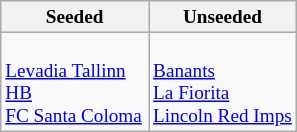<table class="wikitable" style="font-size:80%">
<tr>
<th width=50%>Seeded</th>
<th width=50%>Unseeded</th>
</tr>
<tr>
<td valign=top><br> <a href='#'>Levadia Tallinn</a><br>
 <a href='#'>HB</a><br>
 <a href='#'>FC Santa Coloma</a></td>
<td valign=top><br> <a href='#'>Banants</a><br>
 <a href='#'>La Fiorita</a><br>
 <a href='#'>Lincoln Red Imps</a></td>
</tr>
</table>
